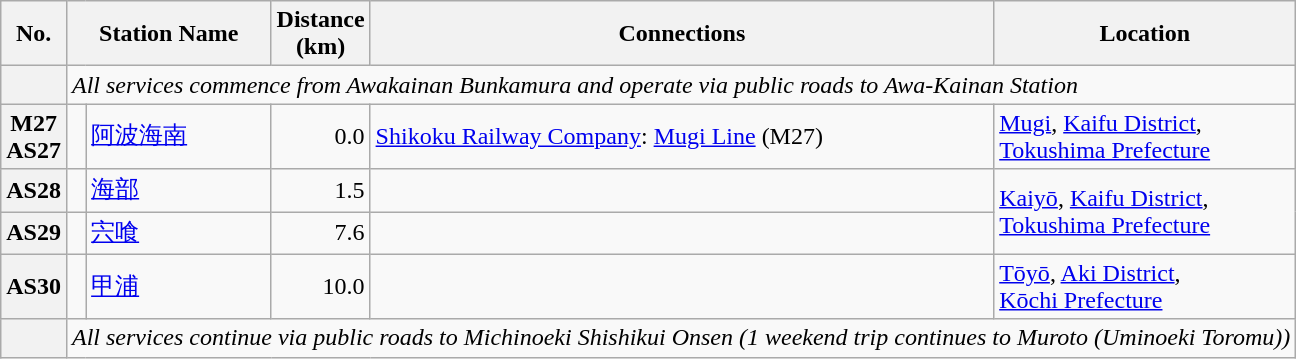<table class="wikitable" rules="all">
<tr>
<th>No.</th>
<th colspan="2">Station Name</th>
<th style="width:3em;">Distance (km)</th>
<th>Connections</th>
<th>Location</th>
</tr>
<tr>
<th></th>
<td colspan="5"><em>All services commence from Awakainan Bunkamura and operate via public roads to Awa-Kainan Station</em></td>
</tr>
<tr>
<th>M27<br>AS27</th>
<td></td>
<td><a href='#'>阿波海南</a></td>
<td style="text-align:right;">0.0</td>
<td><a href='#'>Shikoku Railway Company</a>: <a href='#'>Mugi Line</a> (M27)</td>
<td rowspan="1" style="text-align:left;"><a href='#'>Mugi</a>, <a href='#'>Kaifu District</a>,<br><a href='#'>Tokushima Prefecture</a></td>
</tr>
<tr>
<th>AS28</th>
<td></td>
<td><a href='#'>海部</a></td>
<td style="text-align:right;">1.5</td>
<td></td>
<td rowspan="2" style="text-align:left;"><a href='#'>Kaiyō</a>, <a href='#'>Kaifu District</a>,<br><a href='#'>Tokushima Prefecture</a></td>
</tr>
<tr>
<th>AS29</th>
<td></td>
<td><a href='#'>宍喰</a></td>
<td style="text-align:right;">7.6</td>
<td> </td>
</tr>
<tr>
<th>AS30</th>
<td></td>
<td><a href='#'>甲浦</a></td>
<td style="text-align:right;">10.0</td>
<td> </td>
<td><a href='#'>Tōyō</a>, <a href='#'>Aki District</a>,<br><a href='#'>Kōchi Prefecture</a></td>
</tr>
<tr>
<th></th>
<td colspan="5"><em>All services continue via public roads to Michinoeki Shishikui Onsen (1 weekend trip continues to Muroto (Uminoeki Toromu))</em></td>
</tr>
</table>
